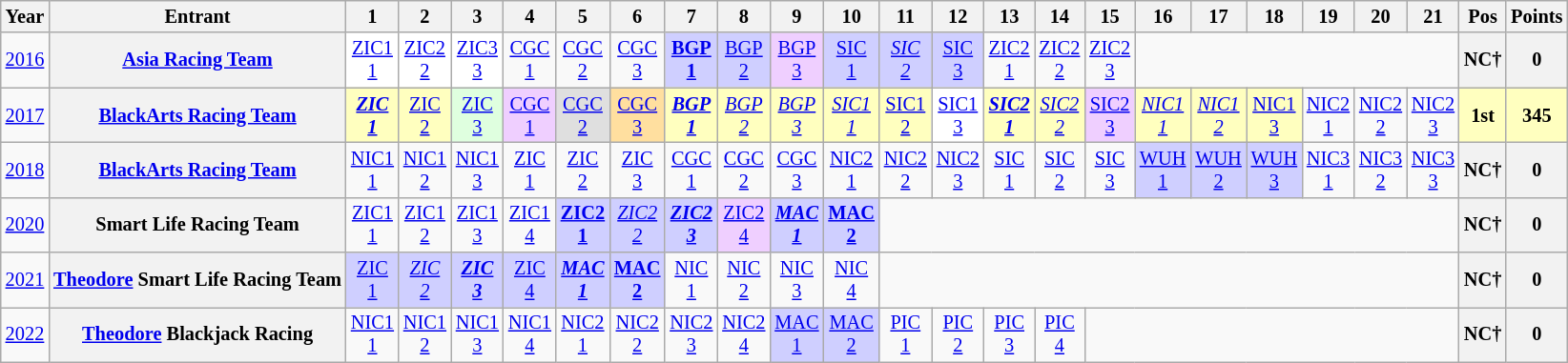<table class="wikitable" style="text-align:center; font-size:85%">
<tr>
<th>Year</th>
<th>Entrant</th>
<th>1</th>
<th>2</th>
<th>3</th>
<th>4</th>
<th>5</th>
<th>6</th>
<th>7</th>
<th>8</th>
<th>9</th>
<th>10</th>
<th>11</th>
<th>12</th>
<th>13</th>
<th>14</th>
<th>15</th>
<th>16</th>
<th>17</th>
<th>18</th>
<th>19</th>
<th>20</th>
<th>21</th>
<th>Pos</th>
<th>Points</th>
</tr>
<tr>
<td><a href='#'>2016</a></td>
<th nowrap><a href='#'>Asia Racing Team</a></th>
<td style="background:#FFFFFF;"><a href='#'>ZIC1<br>1</a><br></td>
<td style="background:#FFFFFF;"><a href='#'>ZIC2<br>2</a><br></td>
<td style="background:#FFFFFF;"><a href='#'>ZIC3<br>3</a><br></td>
<td style="background:#;"><a href='#'>CGC<br>1</a><br></td>
<td style="background:#;"><a href='#'>CGC<br>2</a><br></td>
<td style="background:#;"><a href='#'>CGC<br>3</a><br></td>
<td style="background:#CFCFFF;"><strong><a href='#'>BGP<br>1</a></strong><br></td>
<td style="background:#CFCFFF;"><a href='#'>BGP<br>2</a><br></td>
<td style="background:#EFCFFF;"><a href='#'>BGP<br>3</a><br></td>
<td style="background:#CFCFFF;"><a href='#'>SIC<br>1</a><br></td>
<td style="background:#CFCFFF;"><em><a href='#'>SIC<br>2</a></em><br></td>
<td style="background:#CFCFFF;"><a href='#'>SIC<br>3</a><br></td>
<td style="background:#;"><a href='#'>ZIC2<br>1</a><br></td>
<td style="background:#;"><a href='#'>ZIC2<br>2</a><br></td>
<td style="background:#;"><a href='#'>ZIC2<br>3</a><br></td>
<td colspan="6"></td>
<th>NC†</th>
<th>0</th>
</tr>
<tr>
<td><a href='#'>2017</a></td>
<th nowrap><a href='#'>BlackArts Racing Team</a></th>
<td style="background:#FFFFBF;"><strong><em><a href='#'>ZIC<br>1</a></em></strong><br></td>
<td style="background:#FFFFBF;"><a href='#'>ZIC<br>2</a><br></td>
<td style="background:#DFFFDF;"><a href='#'>ZIC<br>3</a><br></td>
<td style="background:#EFCFFF;"><a href='#'>CGC<br>1</a><br></td>
<td style="background:#DFDFDF;"><a href='#'>CGC<br>2</a><br></td>
<td style="background:#FFDF9F;"><a href='#'>CGC<br>3</a><br></td>
<td style="background:#FFFFBF;"><strong><em><a href='#'>BGP<br>1</a></em></strong><br></td>
<td style="background:#FFFFBF;"><em><a href='#'>BGP<br>2</a></em><br></td>
<td style="background:#FFFFBF;"><em><a href='#'>BGP<br>3</a></em><br></td>
<td style="background:#FFFFBF;"><em><a href='#'>SIC1<br>1</a></em><br></td>
<td style="background:#FFFFBF;"><a href='#'>SIC1<br>2</a><br></td>
<td style="background:#FFFFFF;"><a href='#'>SIC1<br>3</a><br></td>
<td style="background:#FFFFBF;"><strong><em><a href='#'>SIC2<br>1</a></em></strong><br></td>
<td style="background:#FFFFBF;"><em><a href='#'>SIC2<br>2</a></em><br></td>
<td style="background:#EFCFFF;"><a href='#'>SIC2<br>3</a><br></td>
<td style="background:#FFFFBF;"><em><a href='#'>NIC1<br>1</a></em><br></td>
<td style="background:#FFFFBF;"><em><a href='#'>NIC1<br>2</a></em><br></td>
<td style="background:#FFFFBF;"><a href='#'>NIC1<br>3</a><br></td>
<td style="background:#;"><a href='#'>NIC2<br>1</a><br></td>
<td style="background:#;"><a href='#'>NIC2<br>2</a><br></td>
<td style="background:#;"><a href='#'>NIC2<br>3</a><br></td>
<th style="background:#FFFFBF;">1st</th>
<th style="background:#FFFFBF;">345</th>
</tr>
<tr>
<td><a href='#'>2018</a></td>
<th nowrap><a href='#'>BlackArts Racing Team</a></th>
<td style="background:#;"><a href='#'>NIC1<br>1</a><br></td>
<td style="background:#;"><a href='#'>NIC1<br>2</a><br></td>
<td style="background:#;"><a href='#'>NIC1<br>3</a><br></td>
<td style="background:#;"><a href='#'>ZIC<br>1</a><br></td>
<td style="background:#;"><a href='#'>ZIC<br>2</a><br></td>
<td style="background:#;"><a href='#'>ZIC<br>3</a><br></td>
<td style="background:#;"><a href='#'>CGC<br>1</a><br></td>
<td style="background:#;"><a href='#'>CGC<br>2</a><br></td>
<td style="background:#;"><a href='#'>CGC<br>3</a><br></td>
<td style="background:#;"><a href='#'>NIC2<br>1</a><br></td>
<td style="background:#;"><a href='#'>NIC2<br>2</a><br></td>
<td style="background:#;"><a href='#'>NIC2<br>3</a><br></td>
<td style="background:#;"><a href='#'>SIC<br>1</a><br></td>
<td style="background:#;"><a href='#'>SIC<br>2</a><br></td>
<td style="background:#;"><a href='#'>SIC<br>3</a><br></td>
<td style="background:#CFCFFF;"><a href='#'>WUH<br>1</a><br></td>
<td style="background:#CFCFFF;"><a href='#'>WUH<br>2</a><br></td>
<td style="background:#CFCFFF;"><a href='#'>WUH<br>3</a><br></td>
<td style="background:#;"><a href='#'>NIC3<br>1</a><br></td>
<td style="background:#;"><a href='#'>NIC3<br>2</a><br></td>
<td style="background:#;"><a href='#'>NIC3<br>3</a><br></td>
<th>NC†</th>
<th>0</th>
</tr>
<tr>
<td><a href='#'>2020</a></td>
<th nowrap>Smart Life Racing Team</th>
<td style="background:#;"><a href='#'>ZIC1<br>1</a><br></td>
<td style="background:#;"><a href='#'>ZIC1<br>2</a><br></td>
<td style="background:#;"><a href='#'>ZIC1<br>3</a><br></td>
<td style="background:#;"><a href='#'>ZIC1<br>4</a><br></td>
<td style="background:#CFCFFF;"><strong><a href='#'>ZIC2<br>1</a></strong><br></td>
<td style="background:#CFCFFF;"><em><a href='#'>ZIC2<br>2</a></em><br></td>
<td style="background:#CFCFFF;"><strong><em><a href='#'>ZIC2<br>3</a></em></strong><br></td>
<td style="background:#EFCFFF;"><a href='#'>ZIC2<br>4</a><br></td>
<td style="background:#CFCFFF;"><strong><em><a href='#'>MAC<br>1</a></em></strong><br></td>
<td style="background:#CFCFFF;"><strong><a href='#'>MAC<br>2</a></strong><br></td>
<td colspan="11"></td>
<th>NC†</th>
<th>0</th>
</tr>
<tr>
<td><a href='#'>2021</a></td>
<th nowrap><a href='#'>Theodore</a> Smart Life Racing Team</th>
<td style="background:#CFCFFF;"><a href='#'>ZIC<br>1</a><br></td>
<td style="background:#CFCFFF;"><em><a href='#'>ZIC<br>2</a></em><br></td>
<td style="background:#CFCFFF;"><strong><em><a href='#'>ZIC<br>3</a></em></strong><br></td>
<td style="background:#CFCFFF;"><a href='#'>ZIC<br>4</a><br></td>
<td style="background:#CFCFFF;"><strong><em><a href='#'>MAC<br>1</a></em></strong><br></td>
<td style="background:#CFCFFF;"><strong><a href='#'>MAC<br>2</a></strong><br></td>
<td style="background:#;"><a href='#'>NIC<br>1</a><br></td>
<td style="background:#;"><a href='#'>NIC<br>2</a><br></td>
<td style="background:#;"><a href='#'>NIC<br>3</a><br></td>
<td style="background:#;"><a href='#'>NIC<br>4</a><br></td>
<td colspan="11"></td>
<th>NC†</th>
<th>0</th>
</tr>
<tr>
<td><a href='#'>2022</a></td>
<th nowrap><a href='#'>Theodore</a> Blackjack Racing</th>
<td style="background:#;"><a href='#'>NIC1<br>1</a><br></td>
<td style="background:#;"><a href='#'>NIC1<br>2</a><br></td>
<td style="background:#;"><a href='#'>NIC1<br>3</a><br></td>
<td style="background:#;"><a href='#'>NIC1<br>4</a><br></td>
<td style="background:#;"><a href='#'>NIC2<br>1</a><br></td>
<td style="background:#;"><a href='#'>NIC2<br>2</a><br></td>
<td style="background:#;"><a href='#'>NIC2<br>3</a><br></td>
<td style="background:#;"><a href='#'>NIC2<br>4</a><br></td>
<td style="background:#CFCFFF;"><a href='#'>MAC<br>1</a><br></td>
<td style="background:#CFCFFF;"><a href='#'>MAC<br>2</a><br></td>
<td style="background:#;"><a href='#'>PIC<br>1</a><br></td>
<td style="background:#;"><a href='#'>PIC<br>2</a><br></td>
<td style="background:#;"><a href='#'>PIC<br>3</a><br></td>
<td style="background:#;"><a href='#'>PIC<br>4</a><br></td>
<td colspan="7"></td>
<th>NC†</th>
<th>0</th>
</tr>
</table>
